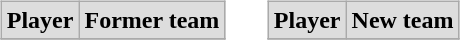<table cellspacing="10">
<tr>
<td valign="top"><br><table class="wikitable">
<tr align="center"  bgcolor="#dddddd">
<td><strong>Player</strong></td>
<td><strong>Former team</strong></td>
</tr>
<tr>
</tr>
</table>
</td>
<td valign="top"><br><table class="wikitable">
<tr align="center"  bgcolor="#dddddd">
<td><strong>Player</strong></td>
<td><strong>New team</strong></td>
</tr>
<tr>
</tr>
</table>
</td>
</tr>
</table>
